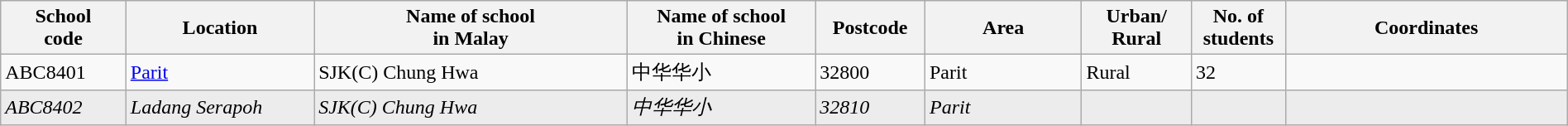<table class="wikitable sortable" style="width:100%">
<tr>
<th style="width:8%">School<br>code</th>
<th style="width:12%">Location</th>
<th style="width:20%">Name of school<br>in Malay</th>
<th style="width:12%">Name of school<br>in Chinese</th>
<th style="width:7%">Postcode</th>
<th style="width:10%">Area</th>
<th style="width:7%">Urban/<br>Rural</th>
<th style="width:6%">No. of<br>students</th>
<th style="width:18% white-space: nowrap;">Coordinates</th>
</tr>
<tr>
<td>ABC8401</td>
<td><a href='#'>Parit</a></td>
<td>SJK(C) Chung Hwa</td>
<td>中华华小</td>
<td>32800</td>
<td>Parit</td>
<td>Rural</td>
<td>32</td>
<td></td>
</tr>
<tr style="background: #ECECEC;"|>
<td><em>ABC8402</em></td>
<td><em>Ladang Serapoh</em></td>
<td><em>SJK(C) Chung Hwa</em></td>
<td><em>中华华小</em></td>
<td><em>32810</em></td>
<td><em>Parit</em></td>
<td></td>
<td></td>
<td></td>
</tr>
</table>
